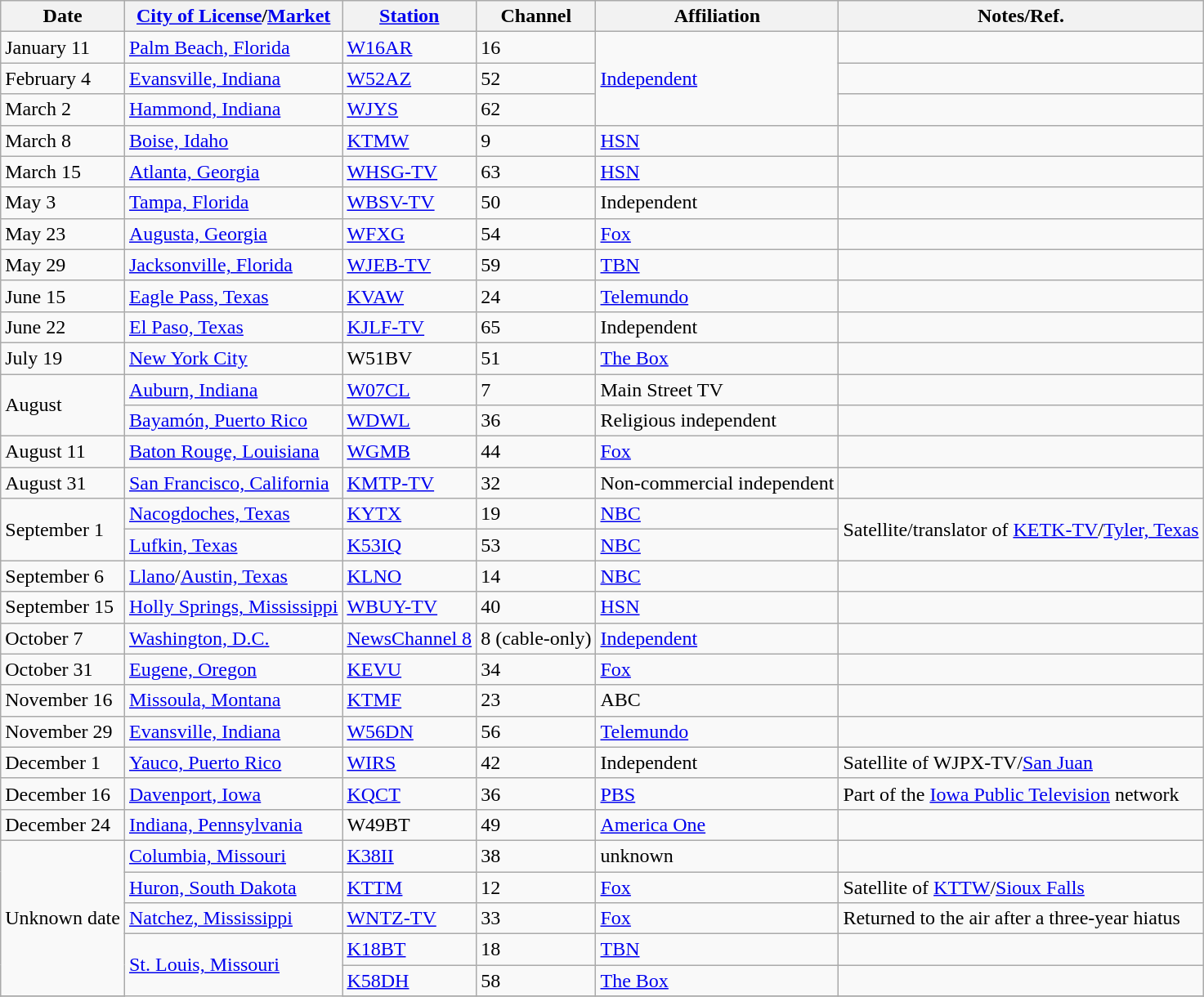<table class="wikitable sortable">
<tr>
<th>Date</th>
<th><a href='#'>City of License</a>/<a href='#'>Market</a></th>
<th><a href='#'>Station</a></th>
<th>Channel</th>
<th>Affiliation</th>
<th>Notes/Ref.</th>
</tr>
<tr>
<td>January 11</td>
<td><a href='#'>Palm Beach, Florida</a></td>
<td><a href='#'>W16AR</a></td>
<td>16</td>
<td rowspan="3"><a href='#'>Independent</a></td>
<td></td>
</tr>
<tr>
<td>February 4</td>
<td><a href='#'>Evansville, Indiana</a></td>
<td><a href='#'>W52AZ</a></td>
<td>52</td>
<td></td>
</tr>
<tr>
<td>March 2</td>
<td><a href='#'>Hammond, Indiana</a> <br> </td>
<td><a href='#'>WJYS</a></td>
<td>62</td>
<td></td>
</tr>
<tr>
<td>March 8</td>
<td><a href='#'>Boise, Idaho</a></td>
<td><a href='#'>KTMW</a></td>
<td>9</td>
<td><a href='#'>HSN</a></td>
<td></td>
</tr>
<tr>
<td>March 15</td>
<td><a href='#'>Atlanta, Georgia</a></td>
<td><a href='#'>WHSG-TV</a></td>
<td>63</td>
<td><a href='#'>HSN</a></td>
<td></td>
</tr>
<tr>
<td>May 3</td>
<td><a href='#'>Tampa, Florida</a></td>
<td><a href='#'>WBSV-TV</a></td>
<td>50</td>
<td>Independent</td>
<td></td>
</tr>
<tr>
<td>May 23</td>
<td><a href='#'>Augusta, Georgia</a></td>
<td><a href='#'>WFXG</a></td>
<td>54</td>
<td><a href='#'>Fox</a></td>
<td></td>
</tr>
<tr>
<td>May 29</td>
<td><a href='#'>Jacksonville, Florida</a></td>
<td><a href='#'>WJEB-TV</a></td>
<td>59</td>
<td><a href='#'>TBN</a></td>
<td></td>
</tr>
<tr>
<td>June 15</td>
<td><a href='#'>Eagle Pass, Texas</a></td>
<td><a href='#'>KVAW</a></td>
<td>24</td>
<td><a href='#'>Telemundo</a></td>
<td></td>
</tr>
<tr>
<td>June 22</td>
<td><a href='#'>El Paso, Texas</a></td>
<td><a href='#'>KJLF-TV</a></td>
<td>65</td>
<td>Independent</td>
<td></td>
</tr>
<tr>
<td>July 19</td>
<td><a href='#'>New York City</a></td>
<td>W51BV</td>
<td>51</td>
<td><a href='#'>The Box</a></td>
<td></td>
</tr>
<tr>
<td rowspan=2>August</td>
<td><a href='#'>Auburn, Indiana</a></td>
<td><a href='#'>W07CL</a></td>
<td>7</td>
<td>Main Street TV</td>
<td></td>
</tr>
<tr>
<td><a href='#'>Bayamón, Puerto Rico</a></td>
<td><a href='#'>WDWL</a></td>
<td>36</td>
<td>Religious independent</td>
<td></td>
</tr>
<tr>
<td>August 11</td>
<td><a href='#'>Baton Rouge, Louisiana</a></td>
<td><a href='#'>WGMB</a></td>
<td>44</td>
<td><a href='#'>Fox</a></td>
<td></td>
</tr>
<tr>
<td>August 31</td>
<td><a href='#'>San Francisco, California</a></td>
<td><a href='#'>KMTP-TV</a></td>
<td>32</td>
<td>Non-commercial independent</td>
<td></td>
</tr>
<tr>
<td rowspan=2>September 1</td>
<td><a href='#'>Nacogdoches, Texas</a></td>
<td><a href='#'>KYTX</a></td>
<td>19</td>
<td><a href='#'>NBC</a></td>
<td rowspan=2>Satellite/translator of <a href='#'>KETK-TV</a>/<a href='#'>Tyler, Texas</a></td>
</tr>
<tr>
<td><a href='#'>Lufkin, Texas</a></td>
<td><a href='#'>K53IQ</a></td>
<td>53</td>
<td><a href='#'>NBC</a></td>
</tr>
<tr>
<td>September 6</td>
<td><a href='#'>Llano</a>/<a href='#'>Austin, Texas</a></td>
<td><a href='#'>KLNO</a></td>
<td>14</td>
<td><a href='#'>NBC</a></td>
<td></td>
</tr>
<tr>
<td>September 15</td>
<td><a href='#'>Holly Springs, Mississippi</a> <br> </td>
<td><a href='#'>WBUY-TV</a></td>
<td>40</td>
<td><a href='#'>HSN</a></td>
<td></td>
</tr>
<tr>
<td>October 7</td>
<td><a href='#'>Washington, D.C.</a></td>
<td><a href='#'>NewsChannel 8</a></td>
<td>8 (cable-only)</td>
<td><a href='#'>Independent</a></td>
<td></td>
</tr>
<tr>
<td>October 31</td>
<td><a href='#'>Eugene, Oregon</a></td>
<td><a href='#'>KEVU</a></td>
<td>34</td>
<td><a href='#'>Fox</a></td>
<td></td>
</tr>
<tr>
<td>November 16</td>
<td><a href='#'>Missoula, Montana</a></td>
<td><a href='#'>KTMF</a></td>
<td>23</td>
<td>ABC</td>
<td></td>
</tr>
<tr>
<td>November 29</td>
<td><a href='#'>Evansville, Indiana</a></td>
<td><a href='#'>W56DN</a></td>
<td>56</td>
<td><a href='#'>Telemundo</a></td>
<td></td>
</tr>
<tr>
<td>December 1</td>
<td><a href='#'>Yauco, Puerto Rico</a></td>
<td><a href='#'>WIRS</a></td>
<td>42</td>
<td>Independent</td>
<td>Satellite of WJPX-TV/<a href='#'>San Juan</a></td>
</tr>
<tr>
<td>December 16</td>
<td><a href='#'>Davenport, Iowa</a></td>
<td><a href='#'>KQCT</a></td>
<td>36</td>
<td><a href='#'>PBS</a></td>
<td>Part of the <a href='#'>Iowa Public Television</a> network</td>
</tr>
<tr>
<td>December 24</td>
<td><a href='#'>Indiana, Pennsylvania</a></td>
<td>W49BT</td>
<td>49</td>
<td><a href='#'>America One</a></td>
<td></td>
</tr>
<tr>
<td rowspan=5>Unknown date</td>
<td><a href='#'>Columbia, Missouri</a></td>
<td><a href='#'>K38II</a></td>
<td>38</td>
<td>unknown</td>
<td></td>
</tr>
<tr>
<td><a href='#'>Huron, South Dakota</a></td>
<td><a href='#'>KTTM</a></td>
<td>12</td>
<td><a href='#'>Fox</a></td>
<td>Satellite of <a href='#'>KTTW</a>/<a href='#'>Sioux Falls</a></td>
</tr>
<tr>
<td><a href='#'>Natchez, Mississippi</a></td>
<td><a href='#'>WNTZ-TV</a></td>
<td>33</td>
<td><a href='#'>Fox</a></td>
<td>Returned to the air after a three-year hiatus</td>
</tr>
<tr>
<td rowspan=3><a href='#'>St. Louis, Missouri</a></td>
<td><a href='#'>K18BT</a></td>
<td>18</td>
<td><a href='#'>TBN</a></td>
<td></td>
</tr>
<tr>
<td><a href='#'>K58DH</a></td>
<td>58</td>
<td><a href='#'>The Box</a></td>
<td></td>
</tr>
<tr>
</tr>
</table>
